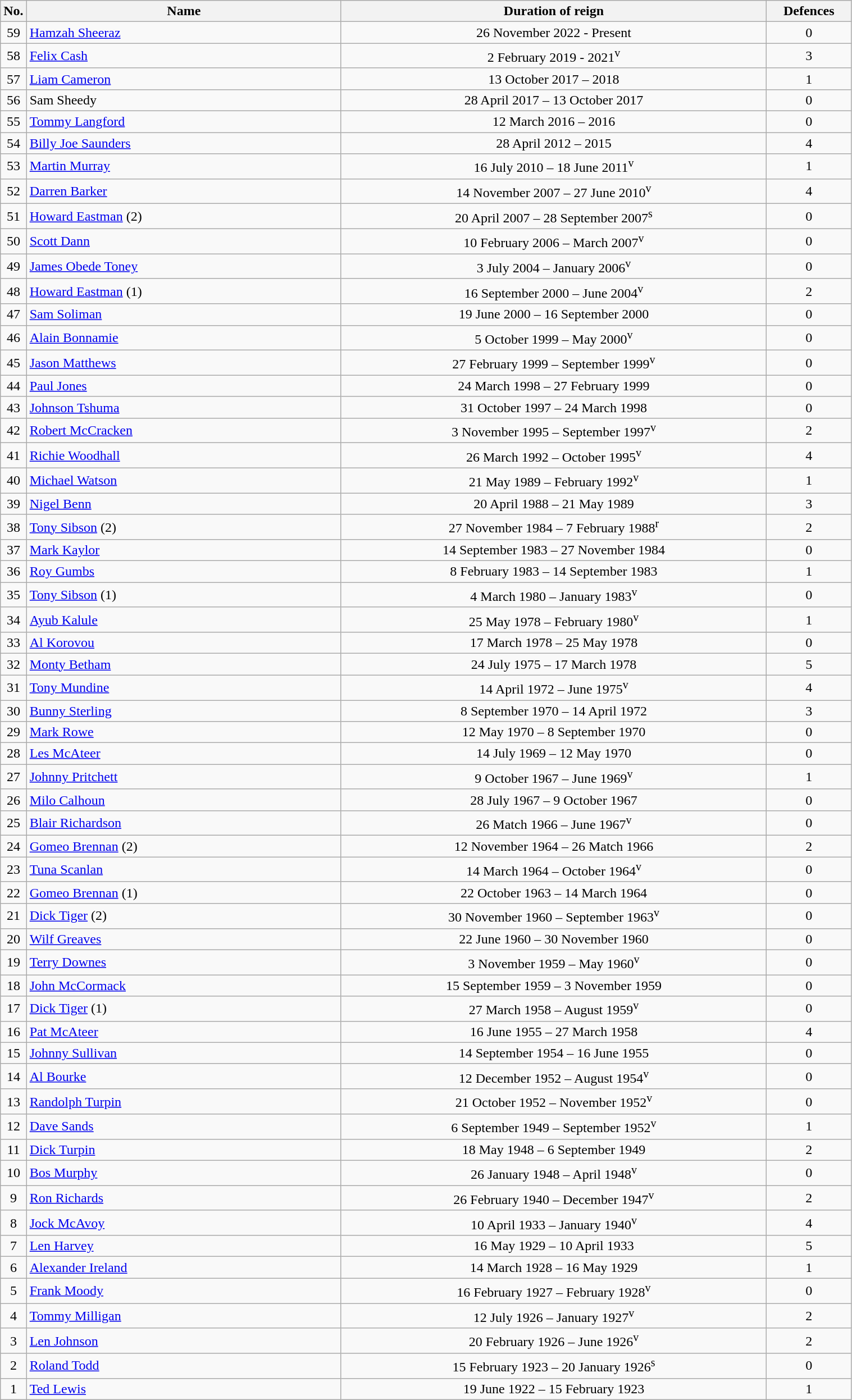<table class="wikitable" width=80%>
<tr>
<th width=3%>No.</th>
<th width=37%>Name </th>
<th width=50%>Duration of reign</th>
<th width=10%>Defences</th>
</tr>
<tr align=center>
<td>59</td>
<td align=left> <a href='#'>Hamzah Sheeraz</a></td>
<td>26 November 2022 - Present</td>
<td>0</td>
</tr>
<tr align=center>
<td>58</td>
<td align=left> <a href='#'>Felix Cash</a></td>
<td>2 February 2019 - 2021<sup>v</sup></td>
<td>3</td>
</tr>
<tr align=center>
<td>57</td>
<td align=left> <a href='#'>Liam Cameron</a></td>
<td>13 October 2017 – 2018</td>
<td>1</td>
</tr>
<tr align=center>
<td>56</td>
<td align=left> Sam Sheedy</td>
<td>28 April 2017 – 13 October 2017</td>
<td>0</td>
</tr>
<tr align=center>
<td>55</td>
<td align=left> <a href='#'>Tommy Langford</a></td>
<td>12 March 2016 – 2016</td>
<td>0</td>
</tr>
<tr align=center>
<td>54</td>
<td align=left> <a href='#'>Billy Joe Saunders</a></td>
<td>28 April 2012 – 2015</td>
<td>4</td>
</tr>
<tr align=center>
<td>53</td>
<td align=left> <a href='#'>Martin Murray</a></td>
<td>16 July 2010 – 18 June 2011<sup>v</sup></td>
<td>1</td>
</tr>
<tr align=center>
<td>52</td>
<td align=left> <a href='#'>Darren Barker</a></td>
<td>14 November 2007 – 27 June 2010<sup>v</sup></td>
<td>4</td>
</tr>
<tr align=center>
<td>51</td>
<td align=left> <a href='#'>Howard Eastman</a> (2)</td>
<td>20 April 2007 – 28 September 2007<sup>s</sup></td>
<td>0</td>
</tr>
<tr align=center>
<td>50</td>
<td align=left> <a href='#'>Scott Dann</a></td>
<td>10 February 2006 – March 2007<sup>v</sup></td>
<td>0</td>
</tr>
<tr align=center>
<td>49</td>
<td align=left> <a href='#'>James Obede Toney</a></td>
<td>3 July 2004 – January 2006<sup>v</sup></td>
<td>0</td>
</tr>
<tr align=center>
<td>48</td>
<td align=left> <a href='#'>Howard Eastman</a> (1)</td>
<td>16 September 2000 – June 2004<sup>v</sup></td>
<td>2</td>
</tr>
<tr align=center>
<td>47</td>
<td align=left> <a href='#'>Sam Soliman</a></td>
<td>19 June 2000 – 16 September 2000</td>
<td>0</td>
</tr>
<tr align=center>
<td>46</td>
<td align=left> <a href='#'>Alain Bonnamie</a></td>
<td>5 October 1999 – May 2000<sup>v</sup></td>
<td>0</td>
</tr>
<tr align=center>
<td>45</td>
<td align=left> <a href='#'>Jason Matthews</a></td>
<td>27 February 1999 – September 1999<sup>v</sup></td>
<td>0</td>
</tr>
<tr align=center>
<td>44</td>
<td align=left> <a href='#'>Paul Jones</a></td>
<td>24 March 1998 – 27 February 1999</td>
<td>0</td>
</tr>
<tr align=center>
<td>43</td>
<td align=left> <a href='#'>Johnson Tshuma</a></td>
<td>31 October 1997 – 24 March 1998</td>
<td>0</td>
</tr>
<tr align=center>
<td>42</td>
<td align=left> <a href='#'>Robert McCracken</a></td>
<td>3 November 1995 – September 1997<sup>v</sup></td>
<td>2</td>
</tr>
<tr align=center>
<td>41</td>
<td align=left> <a href='#'>Richie Woodhall</a></td>
<td>26 March 1992 – October 1995<sup>v</sup></td>
<td>4</td>
</tr>
<tr align=center>
<td>40</td>
<td align=left> <a href='#'>Michael Watson</a></td>
<td>21 May 1989 – February 1992<sup>v</sup></td>
<td>1</td>
</tr>
<tr align=center>
<td>39</td>
<td align=left> <a href='#'>Nigel Benn</a></td>
<td>20 April 1988 – 21 May 1989</td>
<td>3</td>
</tr>
<tr align=center>
<td>38</td>
<td align=left> <a href='#'>Tony Sibson</a> (2)</td>
<td>27 November 1984 – 7 February 1988<sup>r</sup></td>
<td>2</td>
</tr>
<tr align=center>
<td>37</td>
<td align=left> <a href='#'>Mark Kaylor</a></td>
<td>14 September 1983 – 27 November 1984</td>
<td>0</td>
</tr>
<tr align=center>
<td>36</td>
<td align=left> <a href='#'>Roy Gumbs</a></td>
<td>8 February 1983 – 14 September 1983</td>
<td>1</td>
</tr>
<tr align=center>
<td>35</td>
<td align=left> <a href='#'>Tony Sibson</a> (1)</td>
<td>4 March 1980 – January 1983<sup>v</sup></td>
<td>0</td>
</tr>
<tr align=center>
<td>34</td>
<td align=left> <a href='#'>Ayub Kalule</a></td>
<td>25 May 1978 – February 1980<sup>v</sup></td>
<td>1</td>
</tr>
<tr align=center>
<td>33</td>
<td align=left> <a href='#'>Al Korovou</a></td>
<td>17 March 1978 – 25 May 1978</td>
<td>0</td>
</tr>
<tr align=center>
<td>32</td>
<td align=left> <a href='#'>Monty Betham</a></td>
<td>24 July 1975 – 17 March 1978</td>
<td>5</td>
</tr>
<tr align=center>
<td>31</td>
<td align=left> <a href='#'>Tony Mundine</a></td>
<td>14 April 1972 – June 1975<sup>v</sup></td>
<td>4</td>
</tr>
<tr align=center>
<td>30</td>
<td align=left> <a href='#'>Bunny Sterling</a></td>
<td>8 September 1970 – 14 April 1972</td>
<td>3</td>
</tr>
<tr align=center>
<td>29</td>
<td align=left> <a href='#'>Mark Rowe</a></td>
<td>12 May 1970 – 8 September 1970</td>
<td>0</td>
</tr>
<tr align=center>
<td>28</td>
<td align=left> <a href='#'>Les McAteer</a></td>
<td>14 July 1969 – 12 May 1970</td>
<td>0</td>
</tr>
<tr align=center>
<td>27</td>
<td align=left> <a href='#'>Johnny Pritchett</a></td>
<td>9 October 1967 – June 1969<sup>v</sup></td>
<td>1</td>
</tr>
<tr align=center>
<td>26</td>
<td align=left> <a href='#'>Milo Calhoun</a></td>
<td>28 July 1967 – 9 October 1967</td>
<td>0</td>
</tr>
<tr align=center>
<td>25</td>
<td align=left> <a href='#'>Blair Richardson</a></td>
<td>26 Match 1966 – June 1967<sup>v</sup></td>
<td>0</td>
</tr>
<tr align=center>
<td>24</td>
<td align=left> <a href='#'>Gomeo Brennan</a> (2)</td>
<td>12 November 1964 – 26 Match 1966</td>
<td>2</td>
</tr>
<tr align=center>
<td>23</td>
<td align=left> <a href='#'>Tuna Scanlan</a></td>
<td>14 March 1964 – October 1964<sup>v</sup></td>
<td>0</td>
</tr>
<tr align=center>
<td>22</td>
<td align=left> <a href='#'>Gomeo Brennan</a> (1)</td>
<td>22 October 1963 – 14 March 1964</td>
<td>0</td>
</tr>
<tr align=center>
<td>21</td>
<td align=left> <a href='#'>Dick Tiger</a> (2)</td>
<td>30 November 1960 – September 1963<sup>v</sup></td>
<td>0</td>
</tr>
<tr align=center>
<td>20</td>
<td align=left> <a href='#'>Wilf Greaves</a></td>
<td>22 June 1960 – 30 November 1960</td>
<td>0</td>
</tr>
<tr align=center>
<td>19</td>
<td align=left> <a href='#'>Terry Downes</a></td>
<td>3 November 1959 – May 1960<sup>v</sup></td>
<td>0</td>
</tr>
<tr align=center>
<td>18</td>
<td align=left> <a href='#'>John McCormack</a></td>
<td>15 September 1959 – 3 November 1959</td>
<td>0</td>
</tr>
<tr align=center>
<td>17</td>
<td align=left> <a href='#'>Dick Tiger</a> (1)</td>
<td>27 March 1958 – August 1959<sup>v</sup></td>
<td>0</td>
</tr>
<tr align=center>
<td>16</td>
<td align=left> <a href='#'>Pat McAteer</a></td>
<td>16 June 1955 – 27 March 1958</td>
<td>4</td>
</tr>
<tr align=center>
<td>15</td>
<td align=left> <a href='#'>Johnny Sullivan</a></td>
<td>14 September 1954 – 16 June 1955</td>
<td>0</td>
</tr>
<tr align=center>
<td>14</td>
<td align=left> <a href='#'>Al Bourke</a></td>
<td>12 December 1952 – August 1954<sup>v</sup></td>
<td>0</td>
</tr>
<tr align=center>
<td>13</td>
<td align=left> <a href='#'>Randolph Turpin</a></td>
<td>21 October 1952 – November 1952<sup>v</sup></td>
<td>0</td>
</tr>
<tr align=center>
<td>12</td>
<td align=left> <a href='#'>Dave Sands</a></td>
<td>6 September 1949 – September 1952<sup>v</sup></td>
<td>1</td>
</tr>
<tr align=center>
<td>11</td>
<td align=left> <a href='#'>Dick Turpin</a></td>
<td>18 May 1948 – 6 September 1949</td>
<td>2</td>
</tr>
<tr align=center>
<td>10</td>
<td align=left> <a href='#'>Bos Murphy</a></td>
<td>26 January 1948 – April 1948<sup>v</sup></td>
<td>0</td>
</tr>
<tr align=center>
<td>9</td>
<td align=left> <a href='#'>Ron Richards</a></td>
<td>26 February 1940 – December 1947<sup>v</sup></td>
<td>2</td>
</tr>
<tr align=center>
<td>8</td>
<td align=left> <a href='#'>Jock McAvoy</a></td>
<td>10 April 1933 – January 1940<sup>v</sup></td>
<td>4</td>
</tr>
<tr align=center>
<td>7</td>
<td align=left> <a href='#'>Len Harvey</a></td>
<td>16 May 1929 – 10 April 1933</td>
<td>5</td>
</tr>
<tr align=center>
<td>6</td>
<td align=left> <a href='#'>Alexander Ireland</a></td>
<td>14 March 1928 – 16 May 1929</td>
<td>1</td>
</tr>
<tr align=center>
<td>5</td>
<td align=left> <a href='#'>Frank Moody</a></td>
<td>16 February 1927 – February 1928<sup>v</sup></td>
<td>0</td>
</tr>
<tr align=center>
<td>4</td>
<td align=left> <a href='#'>Tommy Milligan</a></td>
<td>12 July 1926 – January 1927<sup>v</sup></td>
<td>2</td>
</tr>
<tr align=center>
<td>3</td>
<td align=left> <a href='#'>Len Johnson</a></td>
<td>20 February 1926 – June 1926<sup>v</sup></td>
<td>2</td>
</tr>
<tr align=center>
<td>2</td>
<td align=left> <a href='#'>Roland Todd</a></td>
<td>15 February 1923 – 20 January 1926<sup>s</sup></td>
<td>0</td>
</tr>
<tr align=center>
<td>1</td>
<td align=left> <a href='#'>Ted Lewis</a></td>
<td>19 June 1922 – 15 February 1923</td>
<td>1</td>
</tr>
</table>
